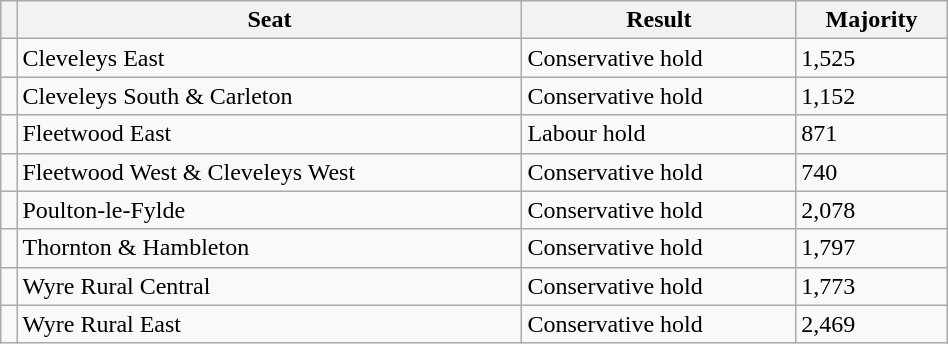<table class="wikitable" style="right; width:50%">
<tr>
<th></th>
<th>Seat</th>
<th>Result</th>
<th>Majority</th>
</tr>
<tr>
<td></td>
<td>Cleveleys East</td>
<td>Conservative hold</td>
<td>1,525</td>
</tr>
<tr>
<td></td>
<td>Cleveleys South & Carleton</td>
<td>Conservative hold</td>
<td>1,152</td>
</tr>
<tr>
<td></td>
<td>Fleetwood East</td>
<td>Labour hold</td>
<td>871</td>
</tr>
<tr>
<td></td>
<td>Fleetwood West & Cleveleys West</td>
<td>Conservative hold</td>
<td>740</td>
</tr>
<tr>
<td></td>
<td>Poulton-le-Fylde</td>
<td>Conservative hold</td>
<td>2,078</td>
</tr>
<tr>
<td></td>
<td>Thornton & Hambleton</td>
<td>Conservative hold</td>
<td>1,797</td>
</tr>
<tr>
<td></td>
<td>Wyre Rural Central</td>
<td>Conservative hold</td>
<td>1,773</td>
</tr>
<tr>
<td></td>
<td>Wyre Rural East</td>
<td>Conservative hold</td>
<td>2,469</td>
</tr>
</table>
